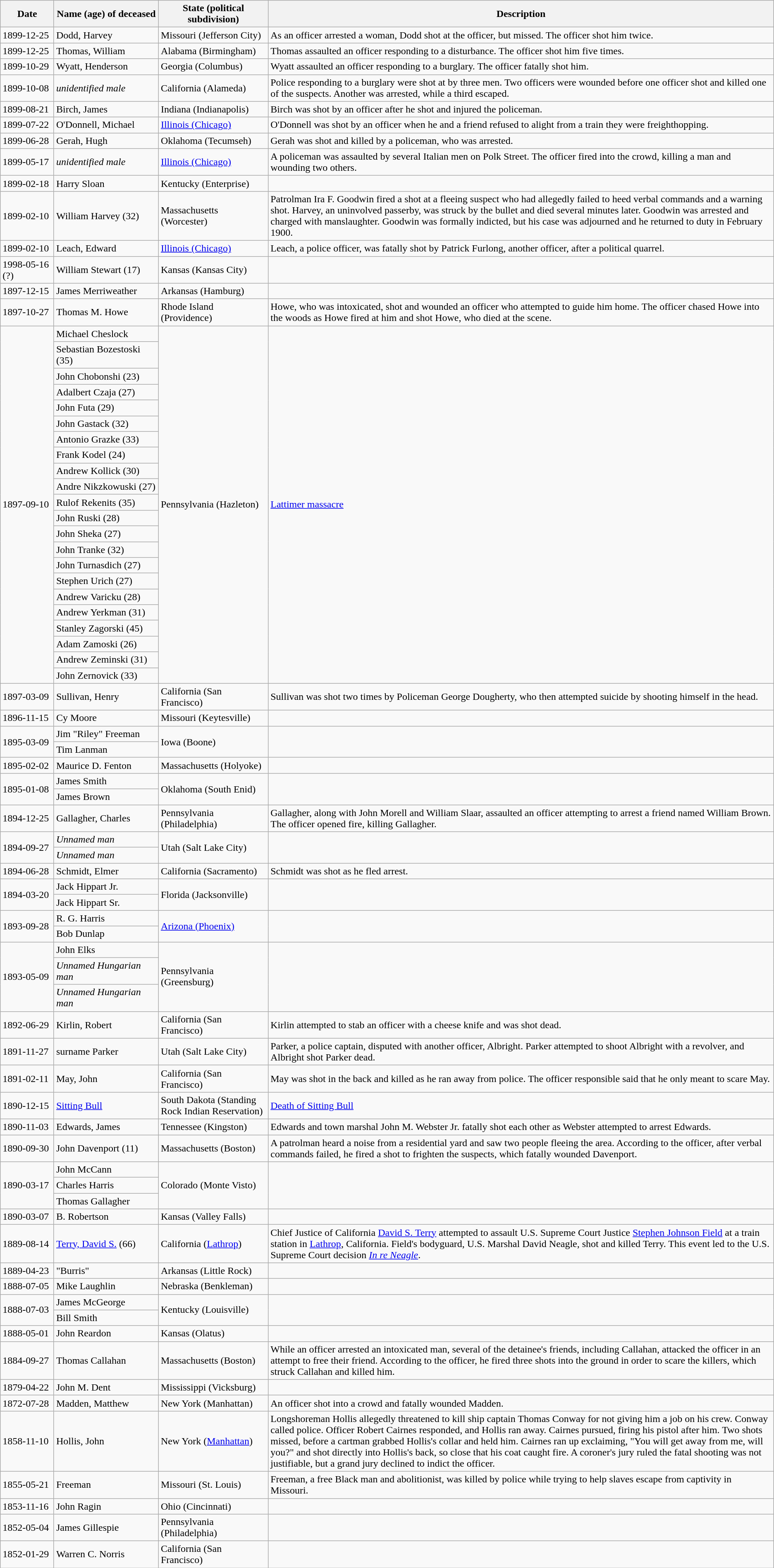<table class="wikitable sortable" id="1800">
<tr>
<th>Date</th>
<th nowrap>Name (age) of deceased</th>
<th>State (political subdivision)</th>
<th>Description</th>
</tr>
<tr>
<td>1899-12-25</td>
<td>Dodd, Harvey</td>
<td>Missouri (Jefferson City)</td>
<td>As an officer arrested a woman, Dodd shot at the officer, but missed. The officer shot him twice.</td>
</tr>
<tr>
<td>1899-12-25</td>
<td>Thomas, William</td>
<td>Alabama (Birmingham)</td>
<td>Thomas assaulted an officer responding to a disturbance. The officer shot him five times.</td>
</tr>
<tr>
<td>1899-10-29</td>
<td>Wyatt, Henderson</td>
<td>Georgia (Columbus)</td>
<td>Wyatt assaulted an officer responding to a burglary. The officer fatally shot him.</td>
</tr>
<tr>
<td>1899-10-08</td>
<td><em>unidentified male</em></td>
<td>California (Alameda)</td>
<td>Police responding to a burglary were shot at by three men. Two officers were wounded before one officer shot and killed one of the suspects. Another was arrested, while a third escaped.</td>
</tr>
<tr>
<td>1899-08-21</td>
<td>Birch, James</td>
<td>Indiana (Indianapolis)</td>
<td>Birch was shot by an officer after he shot and injured the policeman.</td>
</tr>
<tr>
<td>1899-07-22</td>
<td>O'Donnell, Michael</td>
<td><a href='#'>Illinois (Chicago)</a></td>
<td>O'Donnell was shot by an officer when he and a friend refused to alight from a train they were freighthopping.</td>
</tr>
<tr>
<td>1899-06-28</td>
<td>Gerah, Hugh</td>
<td>Oklahoma (Tecumseh)</td>
<td>Gerah was shot and killed by a policeman, who was arrested.</td>
</tr>
<tr>
<td>1899-05-17</td>
<td><em>unidentified male</em></td>
<td><a href='#'>Illinois (Chicago)</a></td>
<td>A policeman was assaulted by several Italian men on Polk Street. The officer fired into the crowd, killing a man and wounding two others.</td>
</tr>
<tr>
<td>1899-02-18</td>
<td>Harry Sloan</td>
<td>Kentucky (Enterprise)</td>
<td></td>
</tr>
<tr>
<td>1899-02-10</td>
<td>William Harvey (32)</td>
<td>Massachusetts (Worcester)</td>
<td>Patrolman Ira F. Goodwin fired a shot at a fleeing suspect who had allegedly failed to heed verbal commands and a warning shot. Harvey, an uninvolved passerby, was struck by the bullet and died several minutes later. Goodwin was arrested and charged with manslaughter. Goodwin was formally indicted, but his case was adjourned and he returned to duty in February 1900.</td>
</tr>
<tr>
<td>1899-02-10</td>
<td>Leach, Edward</td>
<td><a href='#'>Illinois (Chicago)</a></td>
<td>Leach, a police officer, was fatally shot by Patrick Furlong, another officer, after a political quarrel.</td>
</tr>
<tr>
<td>1998-05-16 (?)</td>
<td>William Stewart (17)</td>
<td>Kansas (Kansas City)</td>
<td></td>
</tr>
<tr>
<td>1897-12-15</td>
<td>James Merriweather</td>
<td>Arkansas (Hamburg)</td>
<td></td>
</tr>
<tr>
<td>1897-10-27</td>
<td>Thomas M. Howe</td>
<td>Rhode Island (Providence)</td>
<td>Howe, who was intoxicated, shot and wounded an officer who attempted to guide him home. The officer chased Howe into the woods as Howe fired at him and shot Howe, who died at the scene.</td>
</tr>
<tr>
<td rowspan="22">1897-09-10</td>
<td>Michael Cheslock</td>
<td rowspan="22">Pennsylvania (Hazleton)</td>
<td rowspan="22"><a href='#'>Lattimer massacre</a></td>
</tr>
<tr>
<td>Sebastian Bozestoski (35)</td>
</tr>
<tr>
<td>John Chobonshi (23)</td>
</tr>
<tr>
<td>Adalbert Czaja (27)</td>
</tr>
<tr>
<td>John Futa (29)</td>
</tr>
<tr>
<td>John Gastack (32)</td>
</tr>
<tr>
<td>Antonio Grazke (33)</td>
</tr>
<tr>
<td>Frank Kodel (24)</td>
</tr>
<tr>
<td>Andrew Kollick (30)</td>
</tr>
<tr>
<td>Andre Nikzkowuski (27)</td>
</tr>
<tr>
<td>Rulof Rekenits (35)</td>
</tr>
<tr>
<td>John Ruski (28)</td>
</tr>
<tr>
<td>John Sheka (27)</td>
</tr>
<tr>
<td>John Tranke (32)</td>
</tr>
<tr>
<td>John Turnasdich (27)</td>
</tr>
<tr>
<td>Stephen Urich (27)</td>
</tr>
<tr>
<td>Andrew Varicku (28)</td>
</tr>
<tr>
<td>Andrew Yerkman (31)</td>
</tr>
<tr>
<td>Stanley Zagorski (45)</td>
</tr>
<tr>
<td>Adam Zamoski (26)</td>
</tr>
<tr>
<td>Andrew Zeminski (31)</td>
</tr>
<tr>
<td>John Zernovick (33)</td>
</tr>
<tr>
<td>1897-03-09</td>
<td>Sullivan, Henry</td>
<td>California (San Francisco)</td>
<td>Sullivan was shot two times by Policeman George Dougherty, who then attempted suicide by shooting himself in the head.</td>
</tr>
<tr>
<td>1896-11-15</td>
<td>Cy Moore</td>
<td>Missouri (Keytesville)</td>
<td></td>
</tr>
<tr>
<td rowspan="2">1895-03-09</td>
<td>Jim "Riley" Freeman</td>
<td rowspan="2">Iowa (Boone)</td>
<td rowspan="2"></td>
</tr>
<tr>
<td>Tim Lanman</td>
</tr>
<tr>
<td>1895-02-02</td>
<td>Maurice D. Fenton</td>
<td>Massachusetts (Holyoke)</td>
<td></td>
</tr>
<tr>
<td rowspan="2">1895-01-08</td>
<td>James Smith</td>
<td rowspan="2">Oklahoma (South Enid)</td>
<td rowspan="2"></td>
</tr>
<tr>
<td>James Brown</td>
</tr>
<tr>
<td>1894-12-25</td>
<td>Gallagher, Charles</td>
<td>Pennsylvania (Philadelphia)</td>
<td>Gallagher, along with John Morell and William Slaar, assaulted an officer attempting to arrest a friend named William Brown. The officer opened fire, killing Gallagher.</td>
</tr>
<tr>
<td rowspan="2">1894-09-27</td>
<td><em>Unnamed man</em></td>
<td rowspan="2">Utah (Salt Lake City)</td>
<td rowspan="2"></td>
</tr>
<tr>
<td><em>Unnamed man</em></td>
</tr>
<tr>
<td>1894-06-28</td>
<td>Schmidt, Elmer</td>
<td>California (Sacramento)</td>
<td>Schmidt was shot as he fled arrest.</td>
</tr>
<tr>
<td rowspan="2">1894-03-20</td>
<td>Jack Hippart Jr.</td>
<td rowspan="2">Florida (Jacksonville)</td>
<td rowspan="2"></td>
</tr>
<tr>
<td>Jack Hippart Sr.</td>
</tr>
<tr>
<td rowspan="2">1893-09-28</td>
<td>R. G. Harris</td>
<td rowspan="2"><a href='#'>Arizona (Phoenix)</a></td>
<td rowspan="2"></td>
</tr>
<tr>
<td>Bob Dunlap</td>
</tr>
<tr>
<td rowspan="3">1893-05-09</td>
<td>John Elks</td>
<td rowspan="3">Pennsylvania (Greensburg)</td>
<td rowspan="3"></td>
</tr>
<tr>
<td><em>Unnamed Hungarian man</em></td>
</tr>
<tr>
<td><em>Unnamed Hungarian man</em></td>
</tr>
<tr>
<td>1892-06-29</td>
<td>Kirlin, Robert</td>
<td>California (San Francisco)</td>
<td>Kirlin attempted to stab an officer with a cheese knife and was shot dead.</td>
</tr>
<tr>
<td>1891-11-27</td>
<td>surname Parker</td>
<td>Utah (Salt Lake City)</td>
<td>Parker, a police captain, disputed with another officer, Albright. Parker attempted to shoot Albright with a revolver, and Albright shot Parker dead.</td>
</tr>
<tr>
<td>1891-02-11</td>
<td>May, John</td>
<td>California (San Francisco)</td>
<td>May was shot in the back and killed as he ran away from police. The officer responsible said that he only meant to scare May.</td>
</tr>
<tr>
<td>1890-12-15</td>
<td><a href='#'>Sitting Bull</a></td>
<td>South Dakota (Standing Rock Indian Reservation)</td>
<td><a href='#'>Death of Sitting Bull</a></td>
</tr>
<tr>
<td>1890-11-03</td>
<td>Edwards, James</td>
<td>Tennessee (Kingston)</td>
<td>Edwards and town marshal John M. Webster Jr. fatally shot each other as Webster attempted to arrest Edwards.</td>
</tr>
<tr>
<td>1890-09-30</td>
<td>John Davenport (11)</td>
<td>Massachusetts (Boston)</td>
<td>A patrolman heard a noise from a residential yard and saw two people fleeing the area. According to the officer, after verbal commands failed, he fired a shot to frighten the suspects, which fatally wounded Davenport.</td>
</tr>
<tr>
<td rowspan="3">1890-03-17</td>
<td>John McCann</td>
<td rowspan="3">Colorado (Monte Visto)</td>
<td rowspan="3"></td>
</tr>
<tr>
<td>Charles Harris</td>
</tr>
<tr>
<td>Thomas Gallagher</td>
</tr>
<tr>
<td>1890-03-07</td>
<td>B. Robertson</td>
<td>Kansas (Valley Falls)</td>
<td></td>
</tr>
<tr>
<td nowrap>1889‑08‑14</td>
<td><a href='#'>Terry, David S.</a> (66)</td>
<td>California (<a href='#'>Lathrop</a>)</td>
<td>Chief Justice of California <a href='#'>David S. Terry</a>  attempted to assault U.S. Supreme Court Justice <a href='#'>Stephen Johnson Field</a> at a train station in <a href='#'>Lathrop</a>, California. Field's bodyguard, U.S. Marshal David Neagle, shot and killed Terry. This event led to the U.S. Supreme Court decision <em><a href='#'>In re Neagle</a></em>.</td>
</tr>
<tr>
<td>1889-04-23</td>
<td>"Burris"</td>
<td>Arkansas (Little Rock)</td>
<td></td>
</tr>
<tr>
<td>1888-07-05</td>
<td>Mike Laughlin</td>
<td>Nebraska (Benkleman)</td>
<td></td>
</tr>
<tr>
<td rowspan="2">1888-07-03</td>
<td>James McGeorge</td>
<td rowspan="2">Kentucky (Louisville)</td>
<td rowspan="2"></td>
</tr>
<tr>
<td>Bill Smith</td>
</tr>
<tr>
<td>1888-05-01</td>
<td>John Reardon</td>
<td>Kansas (Olatus)</td>
<td></td>
</tr>
<tr>
<td>1884-09-27</td>
<td>Thomas Callahan</td>
<td>Massachusetts (Boston)</td>
<td>While an officer arrested an intoxicated man, several of the detainee's friends, including Callahan, attacked the officer in an attempt to free their friend. According to the officer, he fired three shots into the ground in order to scare the killers, which struck Callahan and killed him.</td>
</tr>
<tr>
<td>1879-04-22</td>
<td>John M. Dent</td>
<td>Mississippi (Vicksburg)</td>
<td></td>
</tr>
<tr>
<td>1872-07-28</td>
<td>Madden, Matthew</td>
<td>New York (Manhattan)</td>
<td>An officer shot into a crowd and fatally wounded Madden.</td>
</tr>
<tr>
<td>1858‑11‑10</td>
<td>Hollis, John</td>
<td>New York (<a href='#'>Manhattan</a>)</td>
<td>Longshoreman Hollis allegedly threatened to kill ship captain Thomas Conway for not giving him a job on his crew.  Conway called police.  Officer Robert Cairnes responded, and Hollis ran away. Cairnes pursued, firing his pistol after him.  Two shots missed, before a cartman grabbed Hollis's collar and held him.  Cairnes ran up exclaiming, "You will get away from me, will you?" and shot directly into Hollis's back, so close that his coat caught fire.  A coroner's jury ruled the fatal shooting was not justifiable, but a grand jury declined to indict the officer.</td>
</tr>
<tr>
<td>1855-05-21</td>
<td>Freeman</td>
<td>Missouri (St. Louis)</td>
<td>Freeman, a free Black man and abolitionist, was killed by police while trying to help slaves escape from captivity in Missouri.</td>
</tr>
<tr>
<td>1853-11-16</td>
<td>John Ragin</td>
<td>Ohio (Cincinnati)</td>
<td></td>
</tr>
<tr>
<td>1852-05-04</td>
<td>James Gillespie</td>
<td>Pennsylvania (Philadelphia)</td>
<td></td>
</tr>
<tr>
<td>1852-01-29</td>
<td>Warren C. Norris</td>
<td>California (San Francisco)</td>
<td></td>
</tr>
</table>
